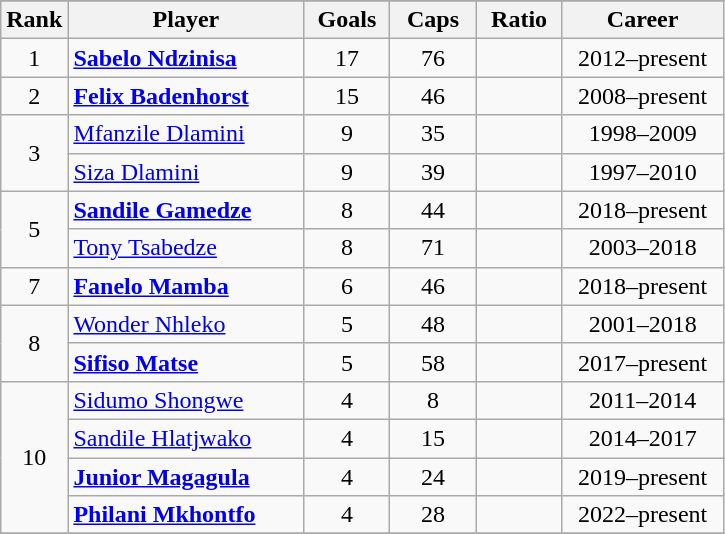<table class="wikitable sortable" style="text-align:center;">
<tr>
</tr>
<tr>
<th width=30px>Rank</th>
<th style="width:150px;">Player</th>
<th width=50px>Goals</th>
<th width=50px>Caps</th>
<th width=50px>Ratio</th>
<th style="width:100px;">Career</th>
</tr>
<tr>
<td>1</td>
<td style="text-align:left;"><strong><a href='#'>Sabelo Ndzinisa</a></strong></td>
<td>17</td>
<td>76</td>
<td></td>
<td>2012–present</td>
</tr>
<tr>
<td>2</td>
<td align="left"><strong><a href='#'>Felix Badenhorst</a></strong></td>
<td>15</td>
<td>46</td>
<td></td>
<td>2008–present</td>
</tr>
<tr>
<td rowspan=2>3</td>
<td style="text-align:left;"><a href='#'>Mfanzile Dlamini</a></td>
<td>9</td>
<td>35</td>
<td></td>
<td>1998–2009</td>
</tr>
<tr>
<td style="text-align:left;"><a href='#'>Siza Dlamini</a></td>
<td>9</td>
<td>39</td>
<td></td>
<td>1997–2010</td>
</tr>
<tr>
<td rowspan=2>5</td>
<td style="text-align:left;"><strong><a href='#'>Sandile Gamedze</a></strong></td>
<td>8</td>
<td>44</td>
<td></td>
<td>2018–present</td>
</tr>
<tr>
<td style="text-align:left;"><a href='#'>Tony Tsabedze</a></td>
<td>8</td>
<td>71</td>
<td></td>
<td>2003–2018</td>
</tr>
<tr>
<td>7</td>
<td style="text-align:left;"><strong><a href='#'>Fanelo Mamba</a></strong></td>
<td>6</td>
<td>46</td>
<td></td>
<td>2018–present</td>
</tr>
<tr>
<td rowspan=2>8</td>
<td style="text-align:left;"><a href='#'>Wonder Nhleko</a></td>
<td>5</td>
<td>48</td>
<td></td>
<td>2001–2018</td>
</tr>
<tr>
<td style="text-align:left;"><strong><a href='#'>Sifiso Matse</a></strong></td>
<td>5</td>
<td>58</td>
<td></td>
<td>2017–present</td>
</tr>
<tr>
<td rowspan=4>10</td>
<td style="text-align:left;"><a href='#'>Sidumo Shongwe</a></td>
<td>4</td>
<td>8</td>
<td></td>
<td>2011–2014</td>
</tr>
<tr>
<td style="text-align:left;"><a href='#'>Sandile Hlatjwako</a></td>
<td>4</td>
<td>15</td>
<td></td>
<td>2014–2017</td>
</tr>
<tr>
<td style="text-align:left;"><strong><a href='#'>Junior Magagula</a></strong></td>
<td>4</td>
<td>24</td>
<td></td>
<td>2019–present</td>
</tr>
<tr>
<td style="text-align:left;"><strong><a href='#'>Philani Mkhontfo</a></strong></td>
<td>4</td>
<td>28</td>
<td></td>
<td>2022–present</td>
</tr>
<tr>
</tr>
</table>
